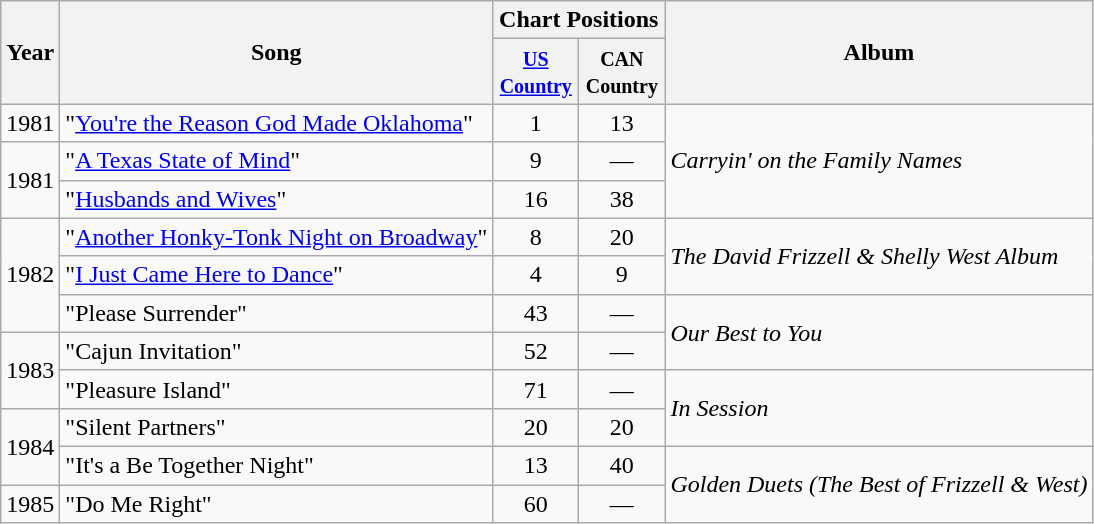<table class="wikitable">
<tr>
<th rowspan="2">Year</th>
<th rowspan="2">Song</th>
<th colspan="2">Chart Positions</th>
<th rowspan="2">Album</th>
</tr>
<tr>
<th width="50"><small><a href='#'>US Country</a></small></th>
<th width="50"><small>CAN Country</small></th>
</tr>
<tr>
<td>1981</td>
<td>"<a href='#'>You're the Reason God Made Oklahoma</a>"</td>
<td align="center">1</td>
<td align="center">13</td>
<td rowspan="3"><em>Carryin' on the Family Names</em></td>
</tr>
<tr>
<td rowspan="2">1981</td>
<td>"<a href='#'>A Texas State of Mind</a>"</td>
<td align="center">9</td>
<td align="center">—</td>
</tr>
<tr>
<td>"<a href='#'>Husbands and Wives</a>"</td>
<td align="center">16</td>
<td align="center">38</td>
</tr>
<tr>
<td rowspan="3">1982</td>
<td>"<a href='#'>Another Honky-Tonk Night on Broadway</a>"</td>
<td align="center">8</td>
<td align="center">20</td>
<td rowspan="2"><em>The David Frizzell & Shelly West Album</em></td>
</tr>
<tr>
<td>"<a href='#'>I Just Came Here to Dance</a>"</td>
<td align="center">4</td>
<td align="center">9</td>
</tr>
<tr>
<td>"Please Surrender"</td>
<td align="center">43</td>
<td align="center">—</td>
<td rowspan="2"><em>Our Best to You</em></td>
</tr>
<tr>
<td rowspan="2">1983</td>
<td>"Cajun Invitation"</td>
<td align="center">52</td>
<td align="center">—</td>
</tr>
<tr>
<td>"Pleasure Island"</td>
<td align="center">71</td>
<td align="center">—</td>
<td rowspan="2"><em>In Session</em></td>
</tr>
<tr>
<td rowspan="2">1984</td>
<td>"Silent Partners"</td>
<td align="center">20</td>
<td align="center">20</td>
</tr>
<tr>
<td>"It's a Be Together Night"</td>
<td align="center">13</td>
<td align="center">40</td>
<td rowspan="2"><em>Golden Duets (The Best of Frizzell & West)</em></td>
</tr>
<tr>
<td>1985</td>
<td>"Do Me Right"</td>
<td align="center">60</td>
<td align="center">—</td>
</tr>
</table>
